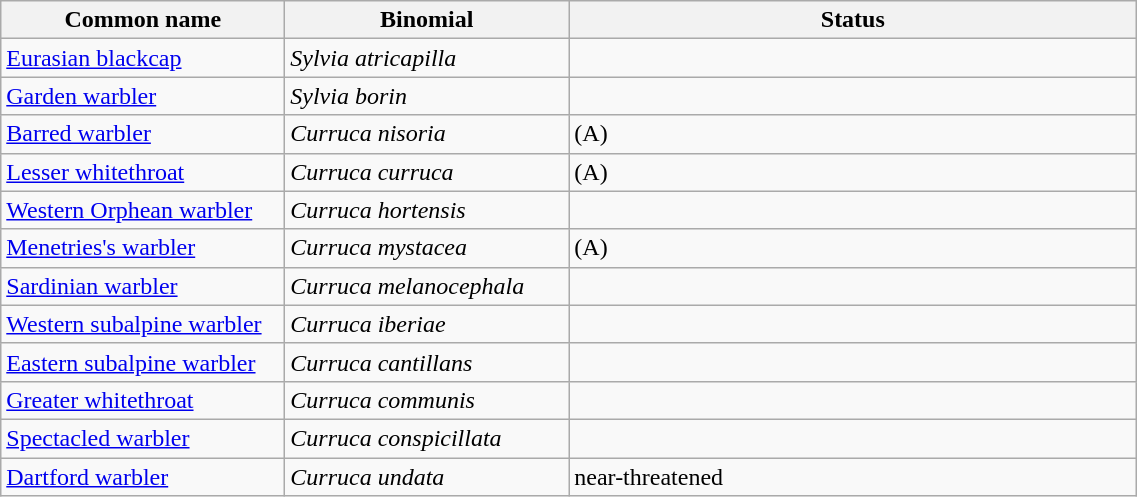<table width=60% class="wikitable">
<tr>
<th width=15%>Common name</th>
<th width=15%>Binomial</th>
<th width=30%>Status</th>
</tr>
<tr>
<td><a href='#'>Eurasian blackcap</a></td>
<td><em>Sylvia atricapilla</em></td>
<td></td>
</tr>
<tr>
<td><a href='#'>Garden warbler</a></td>
<td><em>Sylvia borin</em></td>
<td></td>
</tr>
<tr>
<td><a href='#'>Barred warbler</a></td>
<td><em>Curruca nisoria</em></td>
<td>(A)</td>
</tr>
<tr>
<td><a href='#'>Lesser whitethroat</a></td>
<td><em>Curruca curruca</em></td>
<td>(A)</td>
</tr>
<tr>
<td><a href='#'>Western Orphean warbler</a></td>
<td><em>Curruca hortensis</em></td>
<td></td>
</tr>
<tr>
<td><a href='#'>Menetries's warbler</a></td>
<td><em>Curruca mystacea</em></td>
<td>(A)</td>
</tr>
<tr>
<td><a href='#'>Sardinian warbler</a></td>
<td><em>Curruca melanocephala</em></td>
<td></td>
</tr>
<tr>
<td><a href='#'>Western subalpine warbler</a></td>
<td><em>Curruca iberiae</em></td>
<td></td>
</tr>
<tr>
<td><a href='#'>Eastern subalpine warbler</a></td>
<td><em>Curruca cantillans</em></td>
<td></td>
</tr>
<tr>
<td><a href='#'>Greater whitethroat</a></td>
<td><em>Curruca communis</em></td>
<td></td>
</tr>
<tr>
<td><a href='#'>Spectacled warbler</a></td>
<td><em>Curruca conspicillata</em></td>
<td></td>
</tr>
<tr>
<td><a href='#'>Dartford warbler</a></td>
<td><em>Curruca undata</em></td>
<td>near-threatened</td>
</tr>
</table>
